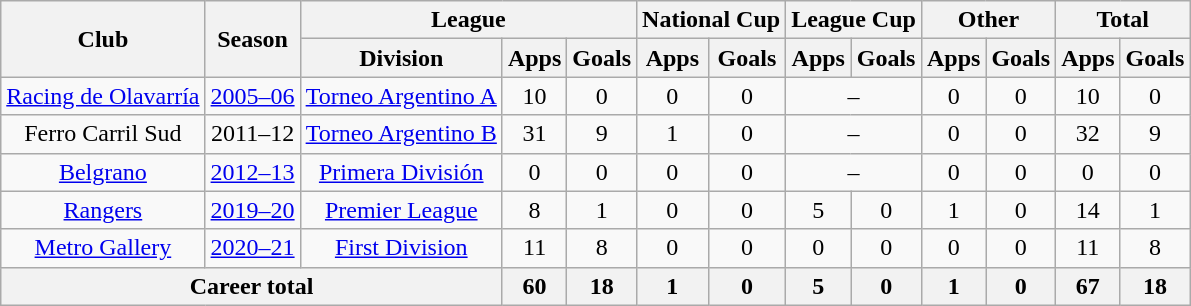<table class=wikitable style=text-align:center>
<tr>
<th rowspan="2">Club</th>
<th rowspan="2">Season</th>
<th colspan="3">League</th>
<th colspan="2">National Cup</th>
<th colspan="2">League Cup</th>
<th colspan="2">Other</th>
<th colspan="2">Total</th>
</tr>
<tr>
<th>Division</th>
<th>Apps</th>
<th>Goals</th>
<th>Apps</th>
<th>Goals</th>
<th>Apps</th>
<th>Goals</th>
<th>Apps</th>
<th>Goals</th>
<th>Apps</th>
<th>Goals</th>
</tr>
<tr>
<td><a href='#'>Racing de Olavarría</a></td>
<td><a href='#'>2005–06</a></td>
<td><a href='#'>Torneo Argentino A</a></td>
<td>10</td>
<td>0</td>
<td>0</td>
<td>0</td>
<td colspan="2">–</td>
<td>0</td>
<td>0</td>
<td>10</td>
<td>0</td>
</tr>
<tr>
<td>Ferro Carril Sud</td>
<td>2011–12</td>
<td><a href='#'>Torneo Argentino B</a></td>
<td>31</td>
<td>9</td>
<td>1</td>
<td>0</td>
<td colspan="2">–</td>
<td>0</td>
<td>0</td>
<td>32</td>
<td>9</td>
</tr>
<tr>
<td><a href='#'>Belgrano</a></td>
<td><a href='#'>2012–13</a></td>
<td><a href='#'>Primera División</a></td>
<td>0</td>
<td>0</td>
<td>0</td>
<td>0</td>
<td colspan="2">–</td>
<td>0</td>
<td>0</td>
<td>0</td>
<td>0</td>
</tr>
<tr>
<td><a href='#'>Rangers</a></td>
<td><a href='#'>2019–20</a></td>
<td><a href='#'>Premier League</a></td>
<td>8</td>
<td>1</td>
<td>0</td>
<td>0</td>
<td>5</td>
<td>0</td>
<td>1</td>
<td>0</td>
<td>14</td>
<td>1</td>
</tr>
<tr>
<td><a href='#'>Metro Gallery</a></td>
<td><a href='#'>2020–21</a></td>
<td><a href='#'>First Division</a></td>
<td>11</td>
<td>8</td>
<td>0</td>
<td>0</td>
<td>0</td>
<td>0</td>
<td>0</td>
<td>0</td>
<td>11</td>
<td>8</td>
</tr>
<tr>
<th colspan=3>Career total</th>
<th>60</th>
<th>18</th>
<th>1</th>
<th>0</th>
<th>5</th>
<th>0</th>
<th>1</th>
<th>0</th>
<th>67</th>
<th>18</th>
</tr>
</table>
